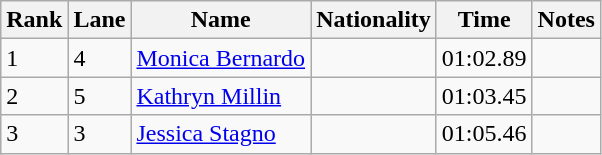<table class="wikitable">
<tr>
<th>Rank</th>
<th>Lane</th>
<th>Name</th>
<th>Nationality</th>
<th>Time</th>
<th>Notes</th>
</tr>
<tr>
<td>1</td>
<td>4</td>
<td><a href='#'>Monica Bernardo</a></td>
<td></td>
<td>01:02.89</td>
<td></td>
</tr>
<tr>
<td>2</td>
<td>5</td>
<td><a href='#'>Kathryn Millin</a></td>
<td></td>
<td>01:03.45</td>
<td></td>
</tr>
<tr>
<td>3</td>
<td>3</td>
<td><a href='#'>Jessica Stagno</a></td>
<td></td>
<td>01:05.46</td>
<td></td>
</tr>
</table>
